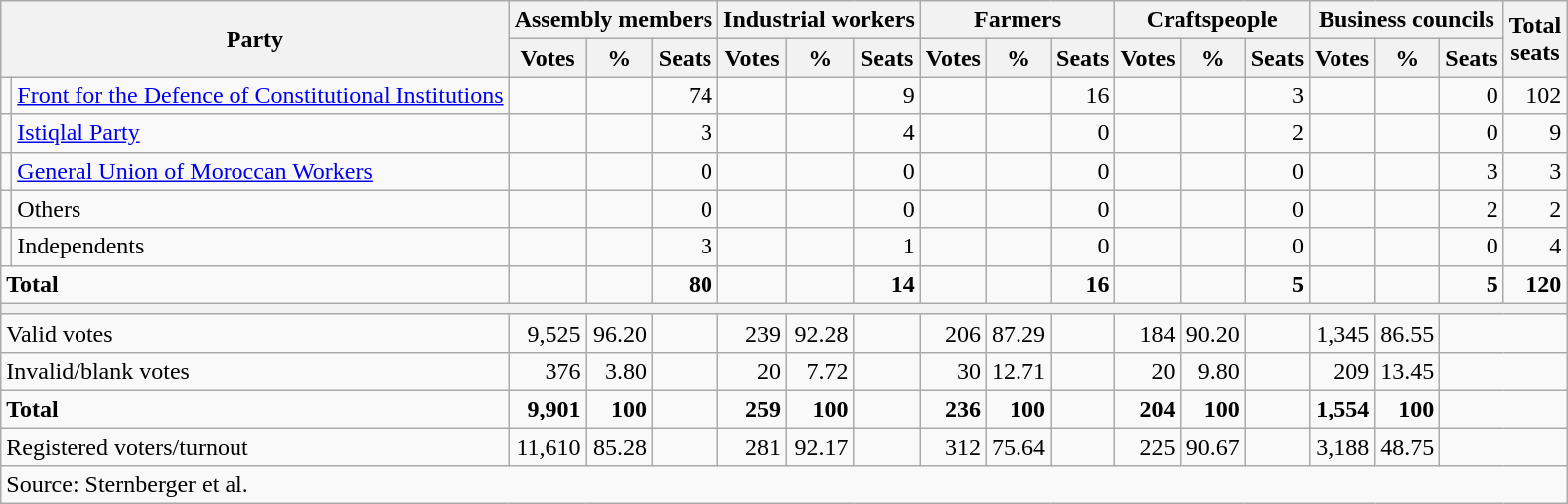<table class=wikitable style=text-align:right>
<tr>
<th rowspan=2 colspan=2>Party</th>
<th colspan=3>Assembly members</th>
<th colspan=3>Industrial workers</th>
<th colspan=3>Farmers</th>
<th colspan=3>Craftspeople</th>
<th colspan=3>Business councils</th>
<th rowspan=2>Total<br>seats</th>
</tr>
<tr>
<th>Votes</th>
<th>%</th>
<th>Seats</th>
<th>Votes</th>
<th>%</th>
<th>Seats</th>
<th>Votes</th>
<th>%</th>
<th>Seats</th>
<th>Votes</th>
<th>%</th>
<th>Seats</th>
<th>Votes</th>
<th>%</th>
<th>Seats</th>
</tr>
<tr>
<td bgcolor=></td>
<td align=left><a href='#'>Front for the Defence of Constitutional Institutions</a></td>
<td></td>
<td></td>
<td>74</td>
<td></td>
<td></td>
<td>9</td>
<td></td>
<td></td>
<td>16</td>
<td></td>
<td></td>
<td>3</td>
<td></td>
<td></td>
<td>0</td>
<td>102</td>
</tr>
<tr>
<td bgcolor=></td>
<td align=left><a href='#'>Istiqlal Party</a></td>
<td></td>
<td></td>
<td>3</td>
<td></td>
<td></td>
<td>4</td>
<td></td>
<td></td>
<td>0</td>
<td></td>
<td></td>
<td>2</td>
<td></td>
<td></td>
<td>0</td>
<td>9</td>
</tr>
<tr>
<td></td>
<td align=left><a href='#'>General Union of Moroccan Workers</a></td>
<td></td>
<td></td>
<td>0</td>
<td></td>
<td></td>
<td>0</td>
<td></td>
<td></td>
<td>0</td>
<td></td>
<td></td>
<td>0</td>
<td></td>
<td></td>
<td>3</td>
<td>3</td>
</tr>
<tr>
<td></td>
<td align=left>Others</td>
<td></td>
<td></td>
<td>0</td>
<td></td>
<td></td>
<td>0</td>
<td></td>
<td></td>
<td>0</td>
<td></td>
<td></td>
<td>0</td>
<td></td>
<td></td>
<td>2</td>
<td>2</td>
</tr>
<tr>
<td bgcolor=></td>
<td align=left>Independents</td>
<td></td>
<td></td>
<td>3</td>
<td></td>
<td></td>
<td>1</td>
<td></td>
<td></td>
<td>0</td>
<td></td>
<td></td>
<td>0</td>
<td></td>
<td></td>
<td>0</td>
<td>4</td>
</tr>
<tr>
<td align=left colspan=2><strong>Total</strong></td>
<td></td>
<td></td>
<td><strong>80</strong></td>
<td></td>
<td></td>
<td><strong>14</strong></td>
<td></td>
<td></td>
<td><strong>16</strong></td>
<td></td>
<td></td>
<td><strong>5</strong></td>
<td></td>
<td></td>
<td><strong>5</strong></td>
<td><strong>120</strong></td>
</tr>
<tr>
<th colspan=18></th>
</tr>
<tr>
<td align=left colspan=2>Valid votes</td>
<td>9,525</td>
<td>96.20</td>
<td></td>
<td>239</td>
<td>92.28</td>
<td></td>
<td>206</td>
<td>87.29</td>
<td></td>
<td>184</td>
<td>90.20</td>
<td></td>
<td>1,345</td>
<td>86.55</td>
<td colspan=2></td>
</tr>
<tr>
<td align=left colspan=2>Invalid/blank votes</td>
<td>376</td>
<td>3.80</td>
<td></td>
<td>20</td>
<td>7.72</td>
<td></td>
<td>30</td>
<td>12.71</td>
<td></td>
<td>20</td>
<td>9.80</td>
<td></td>
<td>209</td>
<td>13.45</td>
<td colspan=2></td>
</tr>
<tr>
<td align=left colspan=2><strong>Total</strong></td>
<td><strong>9,901</strong></td>
<td><strong>100</strong></td>
<td></td>
<td><strong>259</strong></td>
<td><strong>100</strong></td>
<td></td>
<td><strong>236</strong></td>
<td><strong>100</strong></td>
<td></td>
<td><strong>204</strong></td>
<td><strong>100</strong></td>
<td></td>
<td><strong>1,554</strong></td>
<td><strong>100</strong></td>
<td colspan=2></td>
</tr>
<tr>
<td align=left colspan=2>Registered voters/turnout</td>
<td>11,610</td>
<td>85.28</td>
<td></td>
<td>281</td>
<td>92.17</td>
<td></td>
<td>312</td>
<td>75.64</td>
<td></td>
<td>225</td>
<td>90.67</td>
<td></td>
<td>3,188</td>
<td>48.75</td>
<td colspan=2></td>
</tr>
<tr>
<td align=left colspan=18>Source: Sternberger et al.</td>
</tr>
</table>
